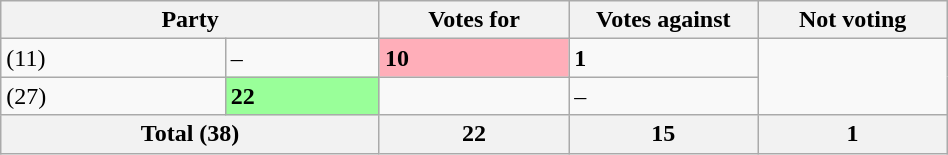<table class="wikitable" style="width:50%;">
<tr>
<th colspan="2">Party</th>
<th style="width:20%;">Votes for</th>
<th style="width:20%;">Votes against</th>
<th style="width:20%;">Not voting</th>
</tr>
<tr>
<td> (11)</td>
<td>–</td>
<td style="background-color:#ffaeb9;"><strong>10</strong></td>
<td><strong>1</strong></td>
</tr>
<tr>
<td> (27)</td>
<td style="background-color:#9f9;"><strong>22</strong></td>
<td></td>
<td>–</td>
</tr>
<tr>
<th colspan="2">Total (38)</th>
<th>22</th>
<th>15</th>
<th>1</th>
</tr>
</table>
